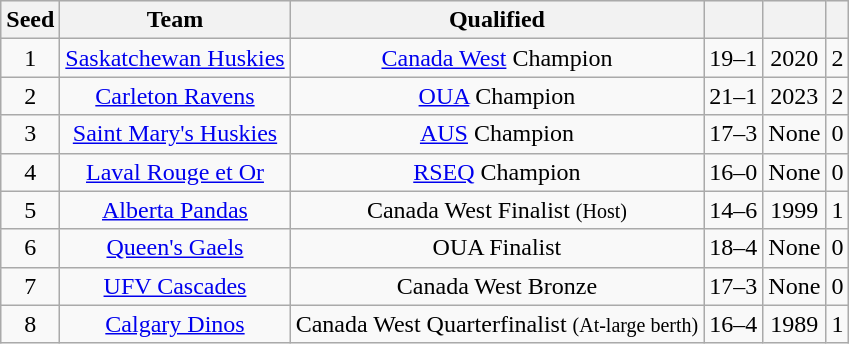<table class="wikitable sortable" style="text-align: center;">
<tr bgcolor="#efefef" align=center>
<th align=left>Seed</th>
<th align=left>Team</th>
<th align=left>Qualified</th>
<th align=left></th>
<th align=left></th>
<th align=left></th>
</tr>
<tr align=center>
<td>1</td>
<td><a href='#'>Saskatchewan Huskies</a></td>
<td><a href='#'>Canada West</a> Champion</td>
<td>19–1</td>
<td>2020</td>
<td>2</td>
</tr>
<tr align=center>
<td>2</td>
<td><a href='#'>Carleton Ravens</a></td>
<td><a href='#'>OUA</a> Champion</td>
<td>21–1</td>
<td>2023</td>
<td>2</td>
</tr>
<tr align=center>
<td>3</td>
<td><a href='#'>Saint Mary's Huskies</a></td>
<td><a href='#'>AUS</a> Champion</td>
<td>17–3</td>
<td>None</td>
<td>0</td>
</tr>
<tr align=center>
<td>4</td>
<td><a href='#'>Laval Rouge et Or</a></td>
<td><a href='#'>RSEQ</a> Champion</td>
<td>16–0</td>
<td>None</td>
<td>0</td>
</tr>
<tr align=center>
<td>5</td>
<td><a href='#'>Alberta Pandas</a></td>
<td>Canada West Finalist <small>(Host)</small></td>
<td>14–6</td>
<td>1999</td>
<td>1</td>
</tr>
<tr align=center>
<td>6</td>
<td><a href='#'>Queen's Gaels</a></td>
<td>OUA Finalist</td>
<td>18–4</td>
<td>None</td>
<td>0</td>
</tr>
<tr align=center>
<td>7</td>
<td><a href='#'>UFV Cascades</a></td>
<td>Canada West Bronze</td>
<td>17–3</td>
<td>None</td>
<td>0</td>
</tr>
<tr align=center>
<td>8</td>
<td><a href='#'>Calgary Dinos</a></td>
<td>Canada West Quarterfinalist <small>(At-large berth)</small></td>
<td>16–4</td>
<td>1989</td>
<td>1</td>
</tr>
</table>
